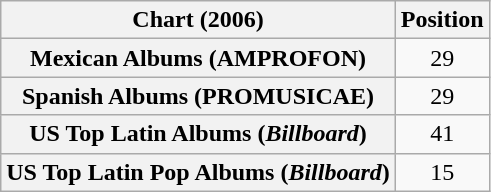<table class="wikitable sortable plainrowheaders" style="text-align:center;">
<tr>
<th>Chart (2006)</th>
<th>Position</th>
</tr>
<tr>
<th scope="row">Mexican Albums (AMPROFON)</th>
<td>29</td>
</tr>
<tr>
<th scope="row">Spanish Albums (PROMUSICAE)</th>
<td>29</td>
</tr>
<tr>
<th scope="row">US Top Latin Albums (<em>Billboard</em>)</th>
<td>41</td>
</tr>
<tr>
<th scope="row">US Top Latin Pop Albums (<em>Billboard</em>)</th>
<td>15</td>
</tr>
</table>
